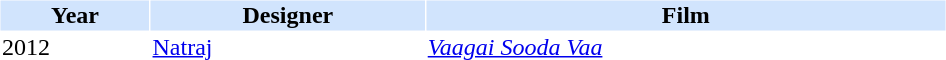<table cellspacing="1" cellpadding="1" border="0" width="50%">
<tr bgcolor="#d1e4fd">
<th>Year</th>
<th>Designer</th>
<th>Film</th>
</tr>
<tr>
<td>2012</td>
<td><a href='#'>Natraj</a></td>
<td><em><a href='#'>Vaagai Sooda Vaa</a></em></td>
</tr>
</table>
